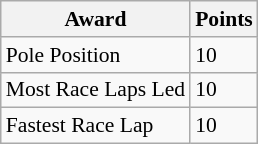<table class="wikitable" style="font-size: 90%;">
<tr>
<th>Award</th>
<th>Points</th>
</tr>
<tr>
<td>Pole Position</td>
<td>10</td>
</tr>
<tr>
<td>Most Race Laps Led</td>
<td>10</td>
</tr>
<tr>
<td>Fastest Race Lap</td>
<td>10</td>
</tr>
</table>
